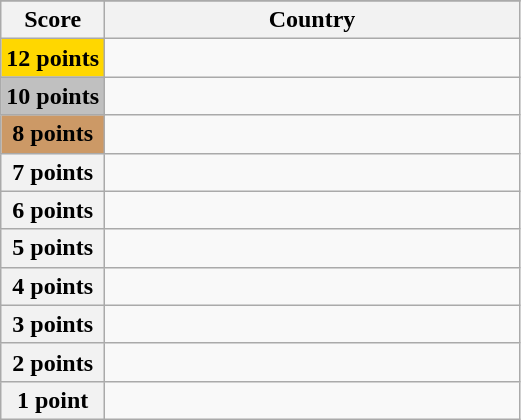<table class="wikitable">
<tr>
</tr>
<tr>
<th scope="col" width="20%">Score</th>
<th scope="col">Country</th>
</tr>
<tr>
<th scope="row" style="background:gold">12 points</th>
<td></td>
</tr>
<tr>
<th scope="row" style="background:silver">10 points</th>
<td></td>
</tr>
<tr>
<th scope="row" style="background:#CC9966">8 points</th>
<td></td>
</tr>
<tr>
<th scope="row">7 points</th>
<td></td>
</tr>
<tr>
<th scope="row">6 points</th>
<td></td>
</tr>
<tr>
<th scope="row">5 points</th>
<td></td>
</tr>
<tr>
<th scope="row">4 points</th>
<td></td>
</tr>
<tr>
<th scope="row">3 points</th>
<td></td>
</tr>
<tr>
<th scope="row">2 points</th>
<td></td>
</tr>
<tr>
<th scope="row">1 point</th>
<td></td>
</tr>
</table>
